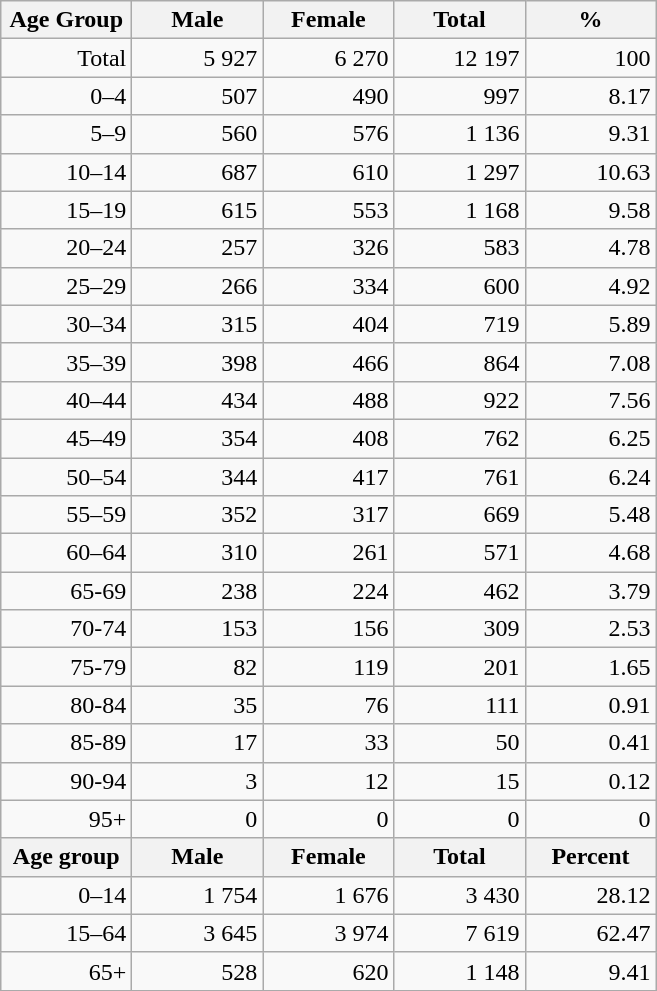<table class="wikitable">
<tr>
<th width="80pt">Age Group</th>
<th width="80pt">Male</th>
<th width="80pt">Female</th>
<th width="80pt">Total</th>
<th width="80pt">%</th>
</tr>
<tr>
<td align="right">Total</td>
<td align="right">5 927</td>
<td align="right">6 270</td>
<td align="right">12 197</td>
<td align="right">100</td>
</tr>
<tr>
<td align="right">0–4</td>
<td align="right">507</td>
<td align="right">490</td>
<td align="right">997</td>
<td align="right">8.17</td>
</tr>
<tr>
<td align="right">5–9</td>
<td align="right">560</td>
<td align="right">576</td>
<td align="right">1 136</td>
<td align="right">9.31</td>
</tr>
<tr>
<td align="right">10–14</td>
<td align="right">687</td>
<td align="right">610</td>
<td align="right">1 297</td>
<td align="right">10.63</td>
</tr>
<tr>
<td align="right">15–19</td>
<td align="right">615</td>
<td align="right">553</td>
<td align="right">1 168</td>
<td align="right">9.58</td>
</tr>
<tr>
<td align="right">20–24</td>
<td align="right">257</td>
<td align="right">326</td>
<td align="right">583</td>
<td align="right">4.78</td>
</tr>
<tr>
<td align="right">25–29</td>
<td align="right">266</td>
<td align="right">334</td>
<td align="right">600</td>
<td align="right">4.92</td>
</tr>
<tr>
<td align="right">30–34</td>
<td align="right">315</td>
<td align="right">404</td>
<td align="right">719</td>
<td align="right">5.89</td>
</tr>
<tr>
<td align="right">35–39</td>
<td align="right">398</td>
<td align="right">466</td>
<td align="right">864</td>
<td align="right">7.08</td>
</tr>
<tr>
<td align="right">40–44</td>
<td align="right">434</td>
<td align="right">488</td>
<td align="right">922</td>
<td align="right">7.56</td>
</tr>
<tr>
<td align="right">45–49</td>
<td align="right">354</td>
<td align="right">408</td>
<td align="right">762</td>
<td align="right">6.25</td>
</tr>
<tr>
<td align="right">50–54</td>
<td align="right">344</td>
<td align="right">417</td>
<td align="right">761</td>
<td align="right">6.24</td>
</tr>
<tr>
<td align="right">55–59</td>
<td align="right">352</td>
<td align="right">317</td>
<td align="right">669</td>
<td align="right">5.48</td>
</tr>
<tr>
<td align="right">60–64</td>
<td align="right">310</td>
<td align="right">261</td>
<td align="right">571</td>
<td align="right">4.68</td>
</tr>
<tr>
<td align="right">65-69</td>
<td align="right">238</td>
<td align="right">224</td>
<td align="right">462</td>
<td align="right">3.79</td>
</tr>
<tr>
<td align="right">70-74</td>
<td align="right">153</td>
<td align="right">156</td>
<td align="right">309</td>
<td align="right">2.53</td>
</tr>
<tr>
<td align="right">75-79</td>
<td align="right">82</td>
<td align="right">119</td>
<td align="right">201</td>
<td align="right">1.65</td>
</tr>
<tr>
<td align="right">80-84</td>
<td align="right">35</td>
<td align="right">76</td>
<td align="right">111</td>
<td align="right">0.91</td>
</tr>
<tr>
<td align="right">85-89</td>
<td align="right">17</td>
<td align="right">33</td>
<td align="right">50</td>
<td align="right">0.41</td>
</tr>
<tr>
<td align="right">90-94</td>
<td align="right">3</td>
<td align="right">12</td>
<td align="right">15</td>
<td align="right">0.12</td>
</tr>
<tr>
<td align="right">95+</td>
<td align="right">0</td>
<td align="right">0</td>
<td align="right">0</td>
<td align="right">0</td>
</tr>
<tr>
<th width="50">Age group</th>
<th width="80pt">Male</th>
<th width="80">Female</th>
<th width="80">Total</th>
<th width="50">Percent</th>
</tr>
<tr>
<td align="right">0–14</td>
<td align="right">1 754</td>
<td align="right">1 676</td>
<td align="right">3 430</td>
<td align="right">28.12</td>
</tr>
<tr>
<td align="right">15–64</td>
<td align="right">3 645</td>
<td align="right">3 974</td>
<td align="right">7 619</td>
<td align="right">62.47</td>
</tr>
<tr>
<td align="right">65+</td>
<td align="right">528</td>
<td align="right">620</td>
<td align="right">1 148</td>
<td align="right">9.41</td>
</tr>
<tr>
</tr>
</table>
